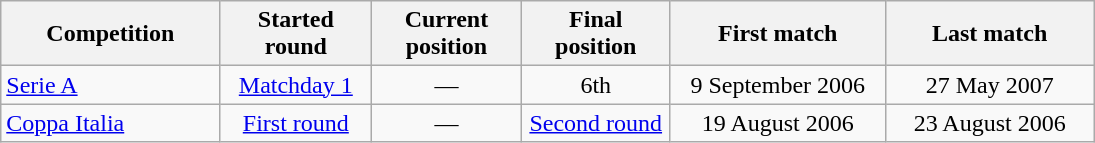<table class="wikitable" style="text-align:center; width:730px;">
<tr>
<th style="text-align:center; width:150px;">Competition</th>
<th style="text-align:center; width:100px;">Started round</th>
<th style="text-align:center; width:100px;">Current <br> position</th>
<th style="text-align:center; width:100px;">Final <br> position</th>
<th style="text-align:center; width:150px;">First match</th>
<th style="text-align:center; width:150px;">Last match</th>
</tr>
<tr>
<td style="text-align:left;"><a href='#'>Serie A</a></td>
<td><a href='#'>Matchday 1</a></td>
<td>—</td>
<td>6th</td>
<td>9 September 2006</td>
<td>27 May 2007</td>
</tr>
<tr>
<td style="text-align:left;"><a href='#'>Coppa Italia</a></td>
<td><a href='#'>First round</a></td>
<td>—</td>
<td><a href='#'>Second round</a></td>
<td>19 August 2006</td>
<td>23 August 2006</td>
</tr>
</table>
